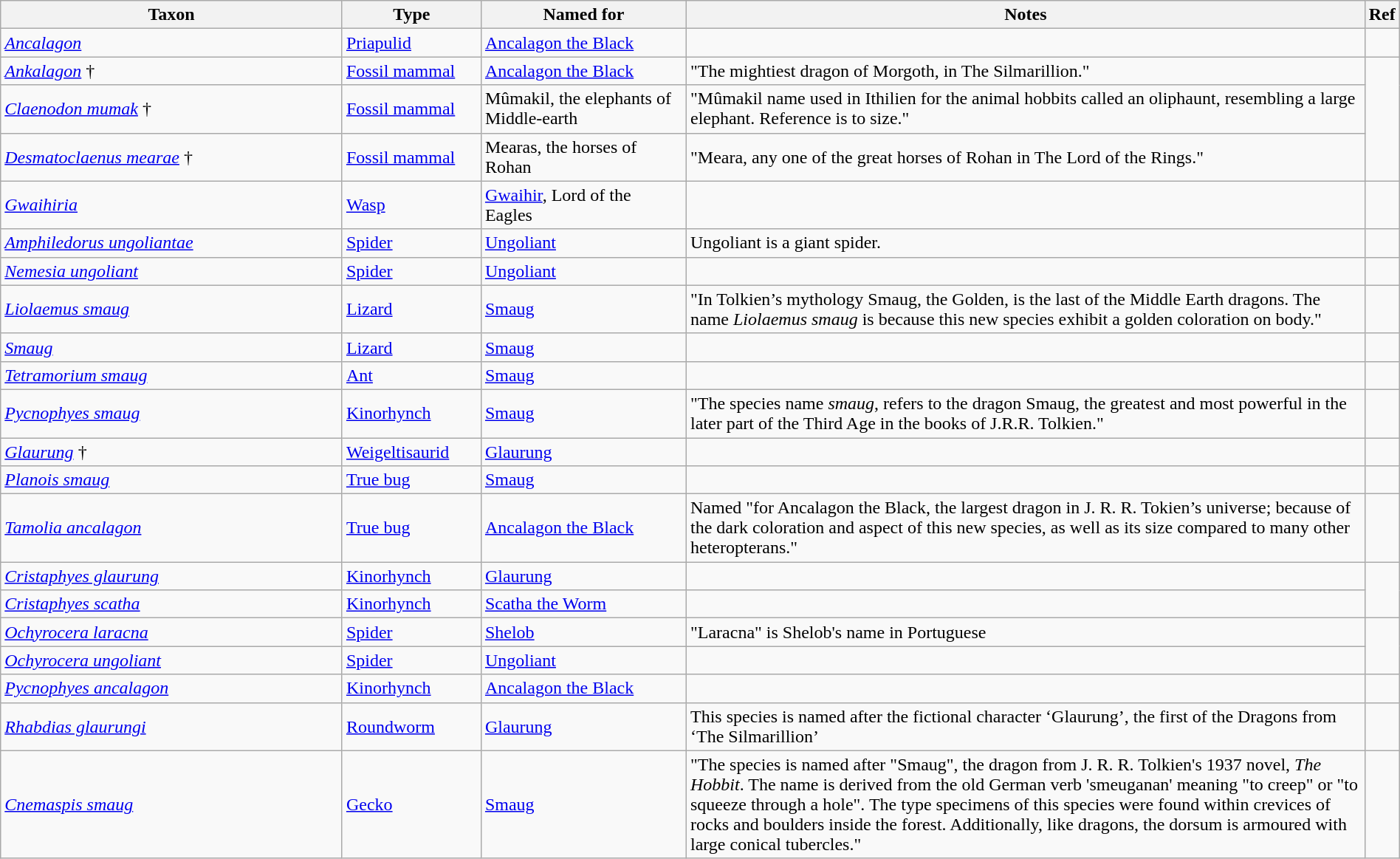<table class="wikitable sortable" width="100%">
<tr>
<th style="width:25%;">Taxon</th>
<th style="width:10%;">Type</th>
<th style="width:15%;">Named for</th>
<th style="width:50%;">Notes</th>
<th class="unsortable">Ref</th>
</tr>
<tr>
<td><em><a href='#'>Ancalagon</a></em> </td>
<td><a href='#'>Priapulid</a></td>
<td><a href='#'>Ancalagon the Black</a></td>
<td></td>
<td></td>
</tr>
<tr>
<td><em><a href='#'>Ankalagon</a></em> † </td>
<td><a href='#'>Fossil mammal</a></td>
<td><a href='#'>Ancalagon the Black</a></td>
<td>"The mightiest dragon of Morgoth, in The Silmarillion."</td>
<td rowspan="3"></td>
</tr>
<tr>
<td><em><a href='#'>Claenodon mumak</a></em> † </td>
<td><a href='#'>Fossil mammal</a></td>
<td>Mûmakil, the elephants of Middle-earth</td>
<td>"Mûmakil name used in Ithilien for the animal hobbits called an oliphaunt, resembling a large elephant. Reference is to size."</td>
</tr>
<tr>
<td><em><a href='#'>Desmatoclaenus mearae</a></em> † </td>
<td><a href='#'>Fossil mammal</a></td>
<td>Mearas, the horses of Rohan</td>
<td>"Meara, any one of the great horses of Rohan in The Lord of the Rings."</td>
</tr>
<tr>
<td><em><a href='#'>Gwaihiria</a></em> </td>
<td><a href='#'>Wasp</a></td>
<td><a href='#'>Gwaihir</a>, Lord of the Eagles</td>
<td></td>
<td></td>
</tr>
<tr>
<td><em><a href='#'>Amphiledorus ungoliantae</a></em> </td>
<td><a href='#'>Spider</a></td>
<td><a href='#'>Ungoliant</a></td>
<td>Ungoliant is a giant spider.</td>
<td></td>
</tr>
<tr>
<td><em><a href='#'>Nemesia ungoliant</a></em> </td>
<td><a href='#'>Spider</a></td>
<td><a href='#'>Ungoliant</a></td>
<td></td>
<td></td>
</tr>
<tr>
<td><em><a href='#'>Liolaemus smaug</a></em> </td>
<td><a href='#'>Lizard</a></td>
<td><a href='#'>Smaug</a></td>
<td>"In Tolkien’s mythology Smaug, the Golden, is the last of the Middle Earth dragons. The name <em>Liolaemus smaug</em> is because this new species exhibit a golden coloration on body."</td>
<td></td>
</tr>
<tr>
<td><em><a href='#'>Smaug</a></em> </td>
<td><a href='#'>Lizard</a></td>
<td><a href='#'>Smaug</a></td>
<td></td>
<td></td>
</tr>
<tr>
<td><em><a href='#'>Tetramorium smaug</a></em> </td>
<td><a href='#'>Ant</a></td>
<td><a href='#'>Smaug</a></td>
<td></td>
<td></td>
</tr>
<tr>
<td><em><a href='#'>Pycnophyes smaug</a></em> </td>
<td><a href='#'>Kinorhynch</a></td>
<td><a href='#'>Smaug</a></td>
<td>"The species name <em>smaug</em>, refers to the dragon Smaug, the greatest and most powerful in the later part of the Third Age in the books of J.R.R. Tolkien."</td>
<td></td>
</tr>
<tr>
<td><em><a href='#'>Glaurung</a></em> † </td>
<td><a href='#'>Weigeltisaurid</a></td>
<td><a href='#'>Glaurung</a></td>
<td></td>
<td></td>
</tr>
<tr>
<td><em><a href='#'>Planois smaug</a></em> </td>
<td><a href='#'>True bug</a></td>
<td><a href='#'>Smaug</a></td>
<td></td>
<td></td>
</tr>
<tr>
<td><em><a href='#'>Tamolia ancalagon</a></em> </td>
<td><a href='#'>True bug</a></td>
<td><a href='#'>Ancalagon the Black</a></td>
<td>Named "for Ancalagon the Black, the largest dragon in J. R. R. Tokien’s universe; because of the dark coloration and aspect of this new species, as well as its size compared to many other heteropterans."</td>
<td></td>
</tr>
<tr>
<td><em><a href='#'>Cristaphyes glaurung</a></em> </td>
<td><a href='#'>Kinorhynch</a></td>
<td><a href='#'>Glaurung</a></td>
<td></td>
<td rowspan="2"></td>
</tr>
<tr>
<td><em><a href='#'>Cristaphyes scatha</a></em> </td>
<td><a href='#'>Kinorhynch</a></td>
<td><a href='#'>Scatha the Worm</a></td>
<td></td>
</tr>
<tr>
<td><em><a href='#'>Ochyrocera laracna</a></em> </td>
<td><a href='#'>Spider</a></td>
<td><a href='#'>Shelob</a></td>
<td>"Laracna" is Shelob's name in Portuguese</td>
<td rowspan="2"></td>
</tr>
<tr>
<td><em><a href='#'>Ochyrocera ungoliant</a></em> </td>
<td><a href='#'>Spider</a></td>
<td><a href='#'>Ungoliant</a></td>
<td></td>
</tr>
<tr>
<td><em><a href='#'>Pycnophyes ancalagon</a></em> </td>
<td><a href='#'>Kinorhynch</a></td>
<td><a href='#'>Ancalagon the Black</a></td>
<td></td>
<td></td>
</tr>
<tr>
<td><em><a href='#'>Rhabdias glaurungi</a></em> </td>
<td><a href='#'>Roundworm</a></td>
<td><a href='#'>Glaurung</a></td>
<td>This species is named after the fictional character ‘Glaurung’, the first of the Dragons from ‘The Silmarillion’</td>
<td></td>
</tr>
<tr>
<td><em><a href='#'>Cnemaspis smaug</a></em> </td>
<td><a href='#'>Gecko</a></td>
<td><a href='#'>Smaug</a></td>
<td>"The species is named after "Smaug", the dragon from J. R. R. Tolkien's 1937 novel, <em>The Hobbit</em>. The name is derived from the old German verb 'smeuganan' meaning "to creep" or "to squeeze through a hole". The type specimens of this species were found within crevices of rocks and boulders inside the forest. Additionally, like dragons, the dorsum is armoured with large conical tubercles."</td>
<td></td>
</tr>
</table>
